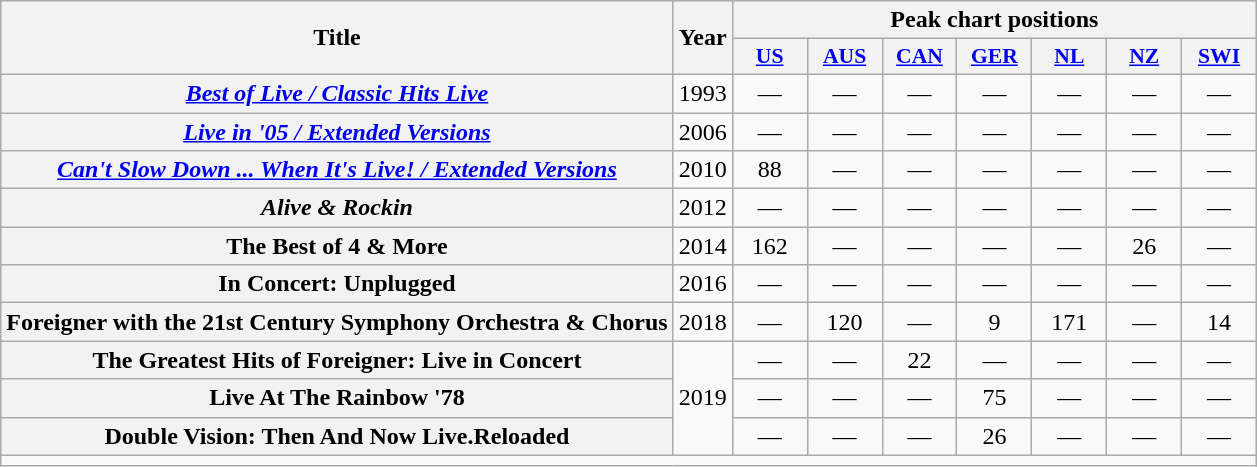<table class="wikitable plainrowheaders" style="text-align:center;">
<tr>
<th rowspan="2">Title</th>
<th rowspan="2">Year</th>
<th colspan="7">Peak chart positions</th>
</tr>
<tr>
<th scope="col" style="width:3em;font-size:90%;"><a href='#'>US</a><br></th>
<th scope="col" style="width:3em;font-size:90%;"><a href='#'>AUS</a><br></th>
<th scope="col" style="width:3em;font-size:90%;"><a href='#'>CAN</a><br></th>
<th scope="col" style="width:3em;font-size:90%;"><a href='#'>GER</a><br></th>
<th scope="col" style="width:3em;font-size:90%;"><a href='#'>NL</a><br></th>
<th scope="col" style="width:3em;font-size:90%;"><a href='#'>NZ</a><br></th>
<th scope="col" style="width:3em;font-size:90%;"><a href='#'>SWI</a><br></th>
</tr>
<tr>
<th scope="row"><em><a href='#'>Best of Live / Classic Hits Live</a></em></th>
<td>1993</td>
<td>—</td>
<td>—</td>
<td>—</td>
<td>—</td>
<td>—</td>
<td>—</td>
<td>—</td>
</tr>
<tr>
<th scope="row"><em><a href='#'>Live in '05 / Extended Versions</a></em></th>
<td>2006</td>
<td>—</td>
<td>—</td>
<td>—</td>
<td>—</td>
<td>—</td>
<td>—</td>
<td>—</td>
</tr>
<tr>
<th scope="row"><em><a href='#'>Can't Slow Down ... When It's Live! / Extended Versions</a></em></th>
<td>2010</td>
<td>88</td>
<td>—</td>
<td>—</td>
<td>—</td>
<td>—</td>
<td>—</td>
<td>—</td>
</tr>
<tr>
<th scope="row"><em>Alive & Rockin<strong></th>
<td>2012</td>
<td>—</td>
<td>—</td>
<td>—</td>
<td>—</td>
<td>—</td>
<td>—</td>
<td>—</td>
</tr>
<tr>
<th scope="row"></em>The Best of 4 & More<em></th>
<td>2014</td>
<td>162</td>
<td>—</td>
<td>—</td>
<td>—</td>
<td>—</td>
<td>26</td>
<td>—</td>
</tr>
<tr>
<th scope="row"></em>In Concert: Unplugged<em></th>
<td>2016</td>
<td>—</td>
<td>—</td>
<td>—</td>
<td>—</td>
<td>—</td>
<td>—</td>
<td>—</td>
</tr>
<tr>
<th scope="row"></em>Foreigner with the 21st Century Symphony Orchestra & Chorus<em></th>
<td>2018</td>
<td>—</td>
<td>120</td>
<td>—</td>
<td>9</td>
<td>171<br></td>
<td>—</td>
<td>14</td>
</tr>
<tr>
<th scope="row"></em>The Greatest Hits of Foreigner: Live in Concert<em></th>
<td rowspan="3">2019</td>
<td>—</td>
<td>—</td>
<td>22</td>
<td>—</td>
<td>—</td>
<td>—</td>
<td>—</td>
</tr>
<tr>
<th scope="row"></em>Live At The Rainbow '78<em></th>
<td>—</td>
<td>—</td>
<td>—</td>
<td>75</td>
<td>—</td>
<td>—</td>
<td>—</td>
</tr>
<tr>
<th scope="row"></em>Double Vision: Then And Now Live.Reloaded<em></th>
<td>—</td>
<td>—</td>
<td>—</td>
<td>26</td>
<td>—</td>
<td>—</td>
<td>—</td>
</tr>
<tr>
<td colspan="9"></td>
</tr>
</table>
